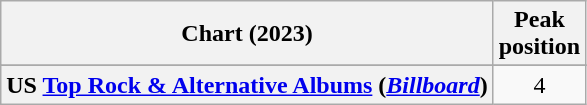<table class="wikitable sortable plainrowheaders" style="text-align:center">
<tr>
<th scope="col">Chart (2023)</th>
<th scope="col">Peak<br>position</th>
</tr>
<tr>
</tr>
<tr>
</tr>
<tr>
</tr>
<tr>
</tr>
<tr>
</tr>
<tr>
</tr>
<tr>
</tr>
<tr>
</tr>
<tr>
<th scope="row">US <a href='#'>Top Rock & Alternative Albums</a> (<em><a href='#'>Billboard</a></em>)</th>
<td>4</td>
</tr>
</table>
